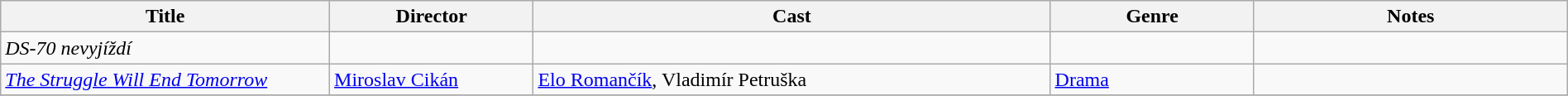<table class="wikitable" style="width:100%;">
<tr>
<th style="width:21%;">Title</th>
<th style="width:13%;">Director</th>
<th style="width:33%;">Cast</th>
<th style="width:13%;">Genre</th>
<th style="width:20%;">Notes</th>
</tr>
<tr>
<td><em>DS-70 nevyjíždí</em></td>
<td></td>
<td></td>
<td></td>
<td></td>
</tr>
<tr>
<td><em><a href='#'>The Struggle Will End Tomorrow</a></em></td>
<td><a href='#'>Miroslav Cikán</a></td>
<td><a href='#'>Elo Romančík</a>, Vladimír Petruška</td>
<td><a href='#'>Drama</a></td>
<td></td>
</tr>
<tr>
</tr>
</table>
